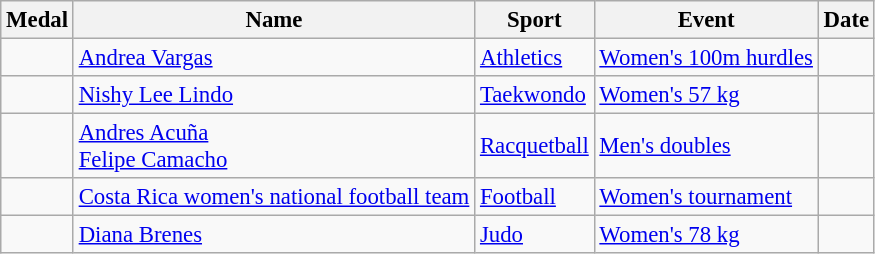<table class="wikitable sortable" style="font-size:95%">
<tr>
<th>Medal</th>
<th>Name</th>
<th>Sport</th>
<th>Event</th>
<th>Date</th>
</tr>
<tr>
<td></td>
<td><a href='#'>Andrea Vargas</a></td>
<td><a href='#'>Athletics</a></td>
<td><a href='#'>Women's 100m hurdles</a></td>
<td></td>
</tr>
<tr>
<td></td>
<td><a href='#'>Nishy Lee Lindo</a></td>
<td><a href='#'>Taekwondo</a></td>
<td><a href='#'>Women's 57 kg</a></td>
<td></td>
</tr>
<tr>
<td></td>
<td><a href='#'>Andres Acuña</a><br><a href='#'>Felipe Camacho</a></td>
<td><a href='#'>Racquetball</a></td>
<td><a href='#'>Men's doubles</a></td>
<td></td>
</tr>
<tr>
<td></td>
<td><a href='#'>Costa Rica women's national football team</a><br></td>
<td><a href='#'>Football</a></td>
<td><a href='#'>Women's tournament</a></td>
<td></td>
</tr>
<tr>
<td></td>
<td><a href='#'>Diana Brenes</a></td>
<td><a href='#'>Judo</a></td>
<td><a href='#'>Women's 78 kg</a></td>
<td></td>
</tr>
</table>
